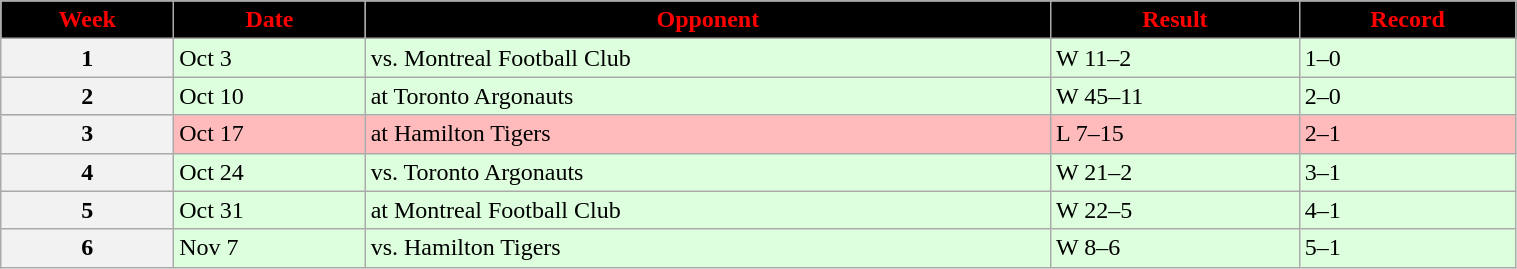<table class="wikitable" width="80%">
<tr align="center"  style="background:black;color:red;">
<td><strong>Week</strong></td>
<td><strong>Date</strong></td>
<td><strong>Opponent</strong></td>
<td><strong>Result</strong></td>
<td><strong>Record</strong></td>
</tr>
<tr style="background:#ddffdd">
<th>1</th>
<td>Oct 3</td>
<td>vs. Montreal Football Club</td>
<td>W 11–2</td>
<td>1–0</td>
</tr>
<tr style="background:#ddffdd">
<th>2</th>
<td>Oct 10</td>
<td>at Toronto Argonauts</td>
<td>W 45–11</td>
<td>2–0</td>
</tr>
<tr style="background:#ffbbbb">
<th>3</th>
<td>Oct 17</td>
<td>at Hamilton Tigers</td>
<td>L 7–15</td>
<td>2–1</td>
</tr>
<tr style="background:#ddffdd">
<th>4</th>
<td>Oct 24</td>
<td>vs. Toronto Argonauts</td>
<td>W 21–2</td>
<td>3–1</td>
</tr>
<tr style="background:#ddffdd">
<th>5</th>
<td>Oct 31</td>
<td>at Montreal Football Club</td>
<td>W 22–5</td>
<td>4–1</td>
</tr>
<tr style="background:#ddffdd">
<th>6</th>
<td>Nov 7</td>
<td>vs. Hamilton Tigers</td>
<td>W 8–6</td>
<td>5–1</td>
</tr>
</table>
